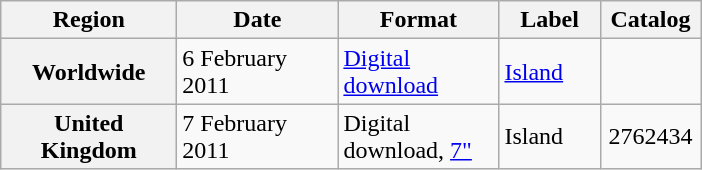<table class="wikitable plainrowheaders" style="text-align:left;">
<tr>
<th scope="col" style="width:110px;">Region</th>
<th scope="col" style="width:100px;">Date</th>
<th scope="col" style="width:100px;">Format</th>
<th scope="col" style="width:60px;">Label</th>
<th scope="col" style="width:60px;">Catalog</th>
</tr>
<tr>
<th scope="row">Worldwide</th>
<td>6 February 2011</td>
<td><a href='#'>Digital download</a></td>
<td><a href='#'>Island</a></td>
<td></td>
</tr>
<tr>
<th scope="row">United Kingdom</th>
<td>7 February 2011</td>
<td>Digital download, <a href='#'>7"</a></td>
<td>Island</td>
<td style="text-align:center;">2762434</td>
</tr>
</table>
